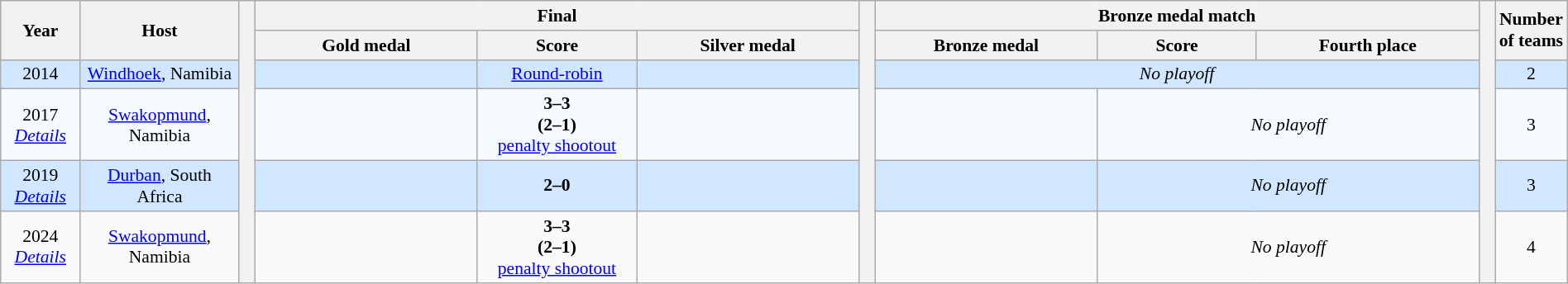<table class="wikitable" style="text-align:center;width:100%; font-size:90%;">
<tr>
<th rowspan=2 width=5%>Year</th>
<th rowspan=2 width=10%>Host</th>
<th width=1% rowspan=6></th>
<th colspan=3>Final</th>
<th width=1% rowspan=6></th>
<th colspan=3>Bronze medal match</th>
<th width=1% rowspan=6></th>
<th width=4% rowspan=2>Number of teams</th>
</tr>
<tr>
<th width=14%>Gold medal</th>
<th width=10%>Score</th>
<th width=14%>Silver medal</th>
<th width=14%>Bronze medal</th>
<th width=10%>Score</th>
<th width=14%>Fourth place</th>
</tr>
<tr bgcolor=#D0E7FF>
<td>2014</td>
<td><a href='#'>Windhoek</a>, Namibia</td>
<td><strong></strong></td>
<td><a href='#'>Round-robin</a></td>
<td></td>
<td colspan=3><em>No playoff</em></td>
<td>2</td>
</tr>
<tr bgcolor=#F5FAFF>
<td>2017<br><em><a href='#'>Details</a></em></td>
<td><a href='#'>Swakopmund</a>, Namibia</td>
<td><strong></strong></td>
<td><strong>3–3<br>(2–1)</strong><br><a href='#'>penalty shootout</a></td>
<td></td>
<td></td>
<td colspan=2><em>No playoff</em></td>
<td>3</td>
</tr>
<tr bgcolor=#D0E7FF>
<td>2019<br><em><a href='#'>Details</a></em></td>
<td><a href='#'>Durban</a>, South Africa</td>
<td><strong></strong></td>
<td><strong>2–0</strong></td>
<td></td>
<td></td>
<td colspan=2><em>No playoff</em></td>
<td>3</td>
</tr>
<tr>
<td>2024<br><em><a href='#'>Details</a></em></td>
<td><a href='#'>Swakopmund</a>, Namibia</td>
<td><strong></strong></td>
<td><strong>3–3<br>(2–1)</strong><br><a href='#'>penalty shootout</a></td>
<td></td>
<td></td>
<td colspan=2><em>No playoff</em></td>
<td>4</td>
</tr>
</table>
